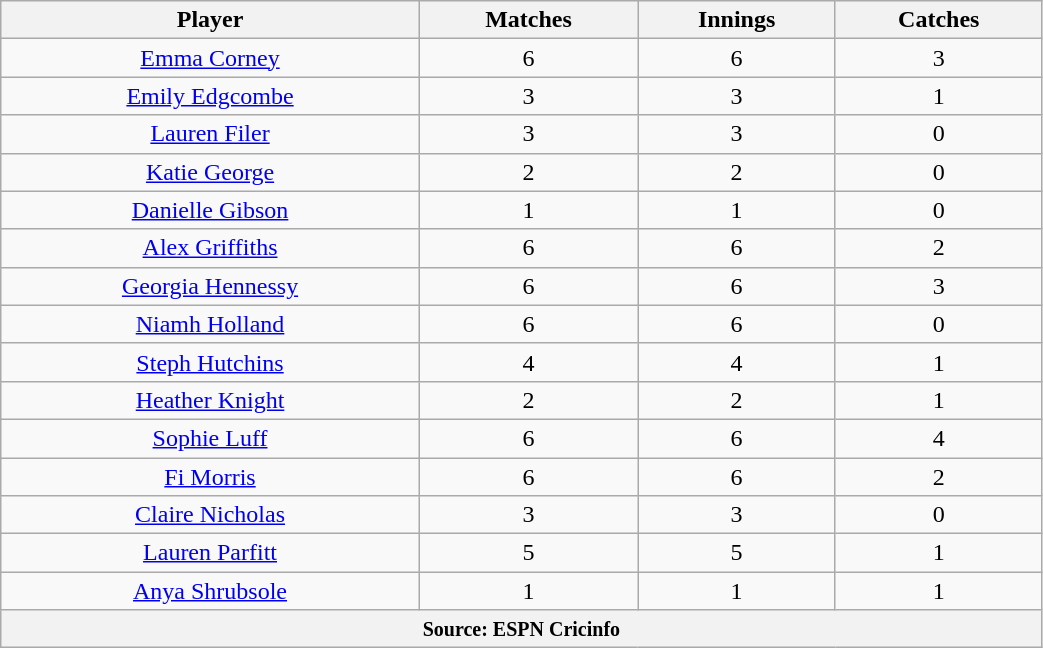<table class="wikitable" style="text-align:center; width:55%;">
<tr>
<th>Player</th>
<th>Matches</th>
<th>Innings</th>
<th>Catches</th>
</tr>
<tr>
<td><a href='#'>Emma Corney</a></td>
<td>6</td>
<td>6</td>
<td>3</td>
</tr>
<tr>
<td><a href='#'>Emily Edgcombe</a></td>
<td>3</td>
<td>3</td>
<td>1</td>
</tr>
<tr>
<td><a href='#'>Lauren Filer</a></td>
<td>3</td>
<td>3</td>
<td>0</td>
</tr>
<tr>
<td><a href='#'>Katie George</a></td>
<td>2</td>
<td>2</td>
<td>0</td>
</tr>
<tr>
<td><a href='#'>Danielle Gibson</a></td>
<td>1</td>
<td>1</td>
<td>0</td>
</tr>
<tr>
<td><a href='#'>Alex Griffiths</a></td>
<td>6</td>
<td>6</td>
<td>2</td>
</tr>
<tr>
<td><a href='#'>Georgia Hennessy</a></td>
<td>6</td>
<td>6</td>
<td>3</td>
</tr>
<tr>
<td><a href='#'>Niamh Holland</a></td>
<td>6</td>
<td>6</td>
<td>0</td>
</tr>
<tr>
<td><a href='#'>Steph Hutchins</a></td>
<td>4</td>
<td>4</td>
<td>1</td>
</tr>
<tr>
<td><a href='#'>Heather Knight</a></td>
<td>2</td>
<td>2</td>
<td>1</td>
</tr>
<tr>
<td><a href='#'>Sophie Luff</a></td>
<td>6</td>
<td>6</td>
<td>4</td>
</tr>
<tr>
<td><a href='#'>Fi Morris</a></td>
<td>6</td>
<td>6</td>
<td>2</td>
</tr>
<tr>
<td><a href='#'>Claire Nicholas</a></td>
<td>3</td>
<td>3</td>
<td>0</td>
</tr>
<tr>
<td><a href='#'>Lauren Parfitt</a></td>
<td>5</td>
<td>5</td>
<td>1</td>
</tr>
<tr>
<td><a href='#'>Anya Shrubsole</a></td>
<td>1</td>
<td>1</td>
<td>1</td>
</tr>
<tr>
<th colspan="4"><small>Source: ESPN Cricinfo </small></th>
</tr>
</table>
